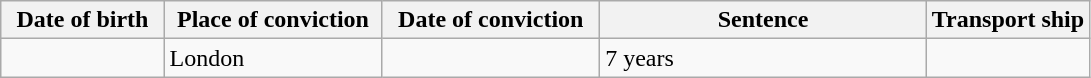<table class="wikitable sortable plainrowheaders" style="width=1024px;">
<tr>
<th style="width: 15%;">Date of birth</th>
<th style="width: 20%;">Place of conviction</th>
<th style="width: 20%;">Date of conviction</th>
<th style="width: 30%;">Sentence</th>
<th style="width: 15%;">Transport ship</th>
</tr>
<tr>
<td></td>
<td>London</td>
<td></td>
<td>7 years</td>
<td></td>
</tr>
</table>
